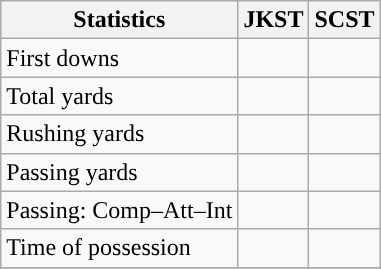<table class="wikitable" style="float: left;">
<tr>
<th>Statistics</th>
<th>JKST</th>
<th>SCST</th>
</tr>
<tr>
<td>First downs</td>
<td></td>
<td></td>
</tr>
<tr>
<td>Total yards</td>
<td></td>
<td></td>
</tr>
<tr>
<td>Rushing yards</td>
<td></td>
<td></td>
</tr>
<tr>
<td>Passing yards</td>
<td></td>
<td></td>
</tr>
<tr>
<td>Passing: Comp–Att–Int</td>
<td></td>
<td></td>
</tr>
<tr>
<td>Time of possession</td>
<td></td>
<td></td>
</tr>
<tr>
</tr>
</table>
